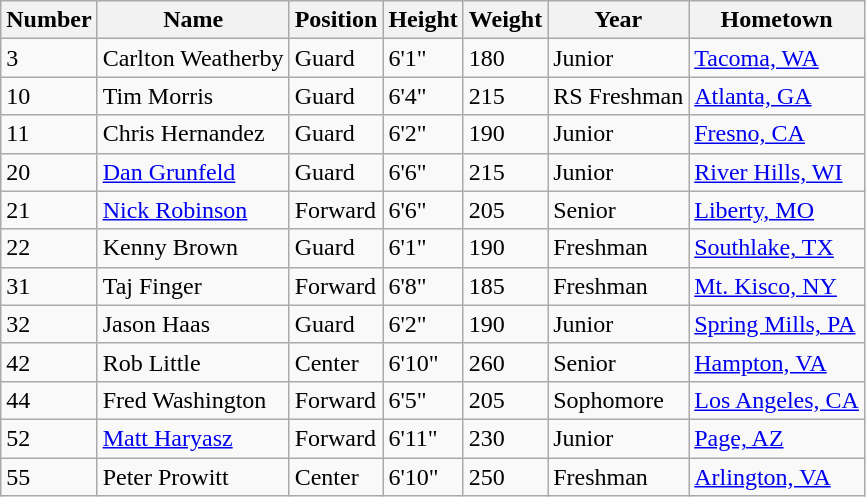<table class="wikitable">
<tr>
<th>Number</th>
<th>Name</th>
<th>Position</th>
<th>Height</th>
<th>Weight</th>
<th>Year</th>
<th>Hometown</th>
</tr>
<tr>
<td>3</td>
<td>Carlton Weatherby</td>
<td>Guard</td>
<td>6'1"</td>
<td>180</td>
<td>Junior</td>
<td><a href='#'>Tacoma, WA</a></td>
</tr>
<tr>
<td>10</td>
<td>Tim Morris</td>
<td>Guard</td>
<td>6'4"</td>
<td>215</td>
<td>RS Freshman</td>
<td><a href='#'>Atlanta, GA</a></td>
</tr>
<tr>
<td>11</td>
<td>Chris Hernandez</td>
<td>Guard</td>
<td>6'2"</td>
<td>190</td>
<td>Junior</td>
<td><a href='#'>Fresno, CA</a></td>
</tr>
<tr>
<td>20</td>
<td><a href='#'>Dan Grunfeld</a></td>
<td>Guard</td>
<td>6'6"</td>
<td>215</td>
<td>Junior</td>
<td><a href='#'>River Hills, WI</a></td>
</tr>
<tr>
<td>21</td>
<td><a href='#'>Nick Robinson</a></td>
<td>Forward</td>
<td>6'6"</td>
<td>205</td>
<td>Senior</td>
<td><a href='#'>Liberty, MO</a></td>
</tr>
<tr>
<td>22</td>
<td>Kenny Brown</td>
<td>Guard</td>
<td>6'1"</td>
<td>190</td>
<td>Freshman</td>
<td><a href='#'>Southlake, TX</a></td>
</tr>
<tr>
<td>31</td>
<td>Taj Finger</td>
<td>Forward</td>
<td>6'8"</td>
<td>185</td>
<td>Freshman</td>
<td><a href='#'>Mt. Kisco, NY</a></td>
</tr>
<tr>
<td>32</td>
<td>Jason Haas</td>
<td>Guard</td>
<td>6'2"</td>
<td>190</td>
<td>Junior</td>
<td><a href='#'>Spring Mills, PA</a></td>
</tr>
<tr>
<td>42</td>
<td>Rob Little</td>
<td>Center</td>
<td>6'10"</td>
<td>260</td>
<td>Senior</td>
<td><a href='#'>Hampton, VA</a></td>
</tr>
<tr>
<td>44</td>
<td>Fred Washington</td>
<td>Forward</td>
<td>6'5"</td>
<td>205</td>
<td>Sophomore</td>
<td><a href='#'>Los Angeles, CA</a></td>
</tr>
<tr>
<td>52</td>
<td><a href='#'>Matt Haryasz</a></td>
<td>Forward</td>
<td>6'11"</td>
<td>230</td>
<td>Junior</td>
<td><a href='#'>Page, AZ</a></td>
</tr>
<tr>
<td>55</td>
<td>Peter Prowitt</td>
<td>Center</td>
<td>6'10"</td>
<td>250</td>
<td>Freshman</td>
<td><a href='#'>Arlington, VA</a></td>
</tr>
</table>
